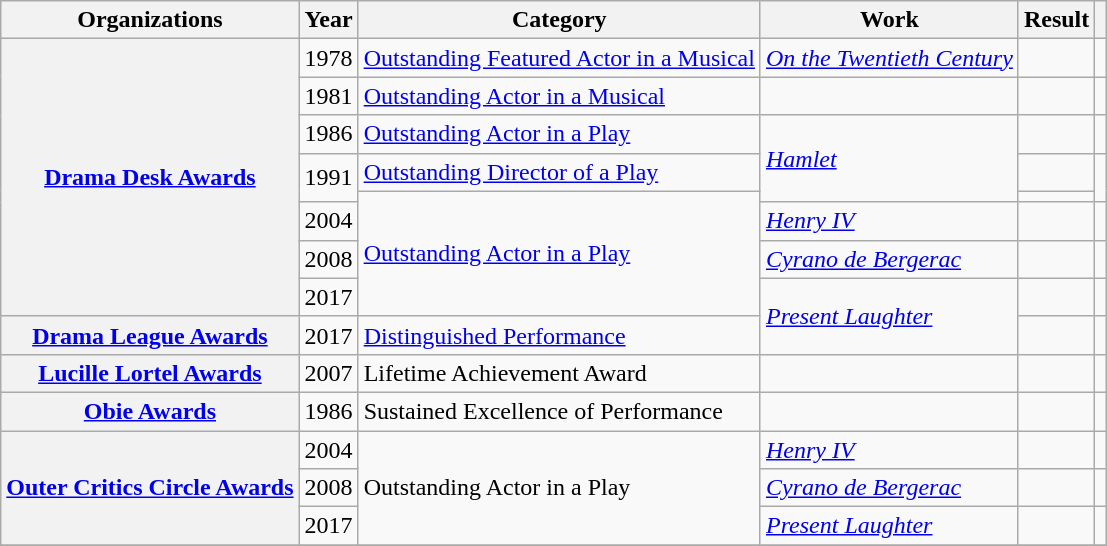<table class= "wikitable plainrowheaders sortable">
<tr>
<th>Organizations</th>
<th scope="col">Year</th>
<th scope="col">Category</th>
<th scope="col">Work</th>
<th scope="col">Result</th>
<th scope="col" class="unsortable"></th>
</tr>
<tr>
<th scope="row" rowspan="8"><a href='#'>Drama Desk Awards</a></th>
<td>1978</td>
<td><a href='#'>Outstanding Featured Actor in a Musical</a></td>
<td><em><a href='#'>On the Twentieth Century</a></em></td>
<td></td>
<td style="text-align:center;"></td>
</tr>
<tr>
<td>1981</td>
<td><a href='#'>Outstanding Actor in a Musical</a></td>
<td></td>
<td></td>
<td style="text-align:center;"></td>
</tr>
<tr>
<td>1986</td>
<td><a href='#'>Outstanding Actor in a Play</a></td>
<td rowspan="3"><em><a href='#'>Hamlet</a></em></td>
<td></td>
<td style="text-align:center;"></td>
</tr>
<tr>
<td rowspan="2">1991</td>
<td><a href='#'>Outstanding Director of a Play</a></td>
<td></td>
<td style="text-align:center;" rowspan="2"></td>
</tr>
<tr>
<td rowspan="4"><a href='#'>Outstanding Actor in a Play</a></td>
<td></td>
</tr>
<tr>
<td>2004</td>
<td><em><a href='#'>Henry IV</a></em></td>
<td></td>
<td style="text-align:center;"></td>
</tr>
<tr>
<td>2008</td>
<td><em><a href='#'>Cyrano de Bergerac</a></em></td>
<td></td>
<td style="text-align:center;"></td>
</tr>
<tr>
<td>2017</td>
<td rowspan="2"><em><a href='#'>Present Laughter</a></em></td>
<td></td>
<td style="text-align:center;"></td>
</tr>
<tr>
<th scope="row"><a href='#'>Drama League Awards</a></th>
<td>2017</td>
<td><a href='#'>Distinguished Performance</a></td>
<td></td>
<td style="text-align:center;"></td>
</tr>
<tr>
<th scope="row"><a href='#'>Lucille Lortel Awards</a></th>
<td>2007</td>
<td>Lifetime Achievement Award</td>
<td></td>
<td></td>
<td style="text-align:center;"></td>
</tr>
<tr>
<th scope="row"><a href='#'>Obie Awards</a></th>
<td>1986</td>
<td>Sustained Excellence of Performance</td>
<td></td>
<td></td>
<td style="text-align:center;"></td>
</tr>
<tr>
<th scope="row" rowspan="3"><a href='#'>Outer Critics Circle Awards</a></th>
<td>2004</td>
<td rowspan="3">Outstanding Actor in a Play</td>
<td><em><a href='#'>Henry IV</a></em></td>
<td></td>
<td style="text-align:center;"></td>
</tr>
<tr>
<td>2008</td>
<td><em><a href='#'>Cyrano de Bergerac</a></em></td>
<td></td>
<td style="text-align:center;"></td>
</tr>
<tr>
<td>2017</td>
<td><em><a href='#'>Present Laughter</a></em></td>
<td></td>
<td style="text-align:center;"></td>
</tr>
<tr>
</tr>
</table>
